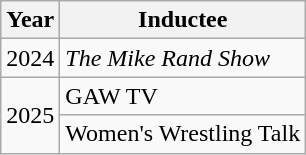<table class="wikitable">
<tr>
<th>Year</th>
<th>Inductee</th>
</tr>
<tr>
<td>2024</td>
<td><em>The Mike Rand Show</em></td>
</tr>
<tr>
<td rowspan="2">2025</td>
<td>GAW TV</td>
</tr>
<tr>
<td>Women's Wrestling Talk</td>
</tr>
</table>
